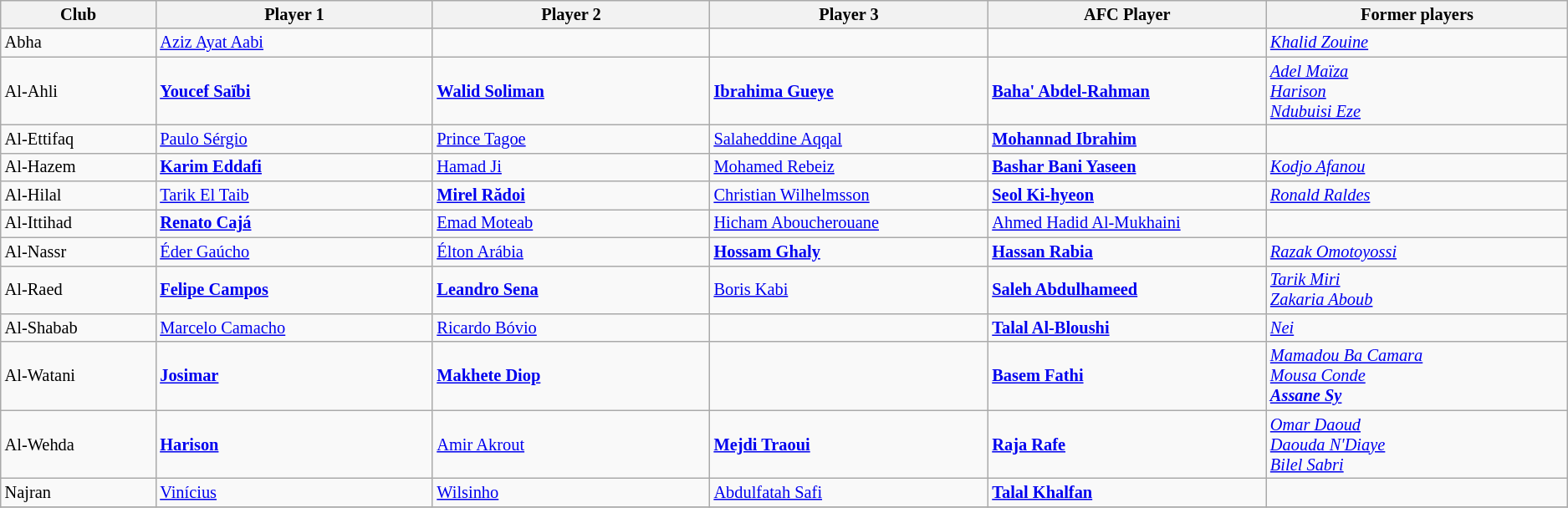<table class="wikitable" border="1" style="text-align: left; font-size:85%">
<tr>
<th width="120">Club</th>
<th width="220">Player 1</th>
<th width="220">Player 2</th>
<th width="220">Player 3</th>
<th width="220">AFC Player</th>
<th width="240">Former players</th>
</tr>
<tr>
<td>Abha</td>
<td> <a href='#'>Aziz Ayat Aabi</a></td>
<td></td>
<td></td>
<td></td>
<td> <em><a href='#'>Khalid Zouine</a></em></td>
</tr>
<tr>
<td>Al-Ahli</td>
<td> <strong><a href='#'>Youcef Saïbi</a></strong></td>
<td> <strong><a href='#'>Walid Soliman</a></strong></td>
<td> <strong><a href='#'>Ibrahima Gueye</a></strong></td>
<td> <strong><a href='#'>Baha' Abdel-Rahman</a></strong></td>
<td> <em><a href='#'>Adel Maïza</a></em><br> <em><a href='#'>Harison</a></em><br> <em><a href='#'>Ndubuisi Eze</a></em></td>
</tr>
<tr>
<td>Al-Ettifaq</td>
<td> <a href='#'>Paulo Sérgio</a></td>
<td> <a href='#'>Prince Tagoe</a></td>
<td> <a href='#'>Salaheddine Aqqal</a></td>
<td> <strong><a href='#'>Mohannad Ibrahim</a></strong></td>
<td></td>
</tr>
<tr>
<td>Al-Hazem</td>
<td> <strong><a href='#'>Karim Eddafi</a></strong></td>
<td> <a href='#'>Hamad Ji</a></td>
<td> <a href='#'>Mohamed Rebeiz</a></td>
<td> <strong><a href='#'>Bashar Bani Yaseen</a></strong></td>
<td> <em><a href='#'>Kodjo Afanou</a></em></td>
</tr>
<tr>
<td>Al-Hilal</td>
<td> <a href='#'>Tarik El Taib</a></td>
<td> <strong><a href='#'>Mirel Rădoi</a></strong></td>
<td> <a href='#'>Christian Wilhelmsson</a></td>
<td> <strong><a href='#'>Seol Ki-hyeon</a></strong></td>
<td> <em><a href='#'>Ronald Raldes</a></em></td>
</tr>
<tr>
<td>Al-Ittihad</td>
<td> <strong><a href='#'>Renato Cajá</a></strong></td>
<td> <a href='#'>Emad Moteab</a></td>
<td> <a href='#'>Hicham Aboucherouane</a></td>
<td> <a href='#'>Ahmed Hadid Al-Mukhaini</a></td>
<td></td>
</tr>
<tr>
<td>Al-Nassr</td>
<td> <a href='#'>Éder Gaúcho</a></td>
<td> <a href='#'>Élton Arábia</a></td>
<td> <strong><a href='#'>Hossam Ghaly</a></strong></td>
<td> <strong><a href='#'>Hassan Rabia</a></strong></td>
<td> <em><a href='#'>Razak Omotoyossi</a></em></td>
</tr>
<tr>
<td>Al-Raed</td>
<td> <strong><a href='#'>Felipe Campos</a></strong></td>
<td> <strong><a href='#'>Leandro Sena</a></strong></td>
<td> <a href='#'>Boris Kabi</a></td>
<td> <strong><a href='#'>Saleh Abdulhameed</a></strong></td>
<td> <em><a href='#'>Tarik Miri</a></em><br> <em><a href='#'>Zakaria Aboub</a></em></td>
</tr>
<tr>
<td>Al-Shabab</td>
<td> <a href='#'>Marcelo Camacho</a></td>
<td> <a href='#'>Ricardo Bóvio</a></td>
<td></td>
<td> <strong><a href='#'>Talal Al-Bloushi</a></strong></td>
<td> <em><a href='#'>Nei</a></em></td>
</tr>
<tr>
<td>Al-Watani</td>
<td> <strong><a href='#'>Josimar</a></strong></td>
<td> <strong><a href='#'>Makhete Diop</a></strong></td>
<td></td>
<td> <strong><a href='#'>Basem Fathi</a></strong></td>
<td> <em><a href='#'>Mamadou Ba Camara</a></em><br> <em><a href='#'>Mousa Conde</a></em><br> <strong><em><a href='#'>Assane Sy</a></em></strong></td>
</tr>
<tr>
<td>Al-Wehda</td>
<td> <strong><a href='#'>Harison</a></strong></td>
<td> <a href='#'>Amir Akrout</a></td>
<td> <strong><a href='#'>Mejdi Traoui</a></strong></td>
<td> <strong><a href='#'>Raja Rafe</a></strong></td>
<td> <em><a href='#'>Omar Daoud</a></em><br> <em><a href='#'>Daouda N'Diaye</a></em><br> <em><a href='#'>Bilel Sabri</a></em></td>
</tr>
<tr>
<td>Najran</td>
<td> <a href='#'>Vinícius</a></td>
<td> <a href='#'>Wilsinho</a></td>
<td> <a href='#'>Abdulfatah Safi</a></td>
<td> <strong><a href='#'>Talal Khalfan</a></strong></td>
<td></td>
</tr>
<tr>
</tr>
</table>
